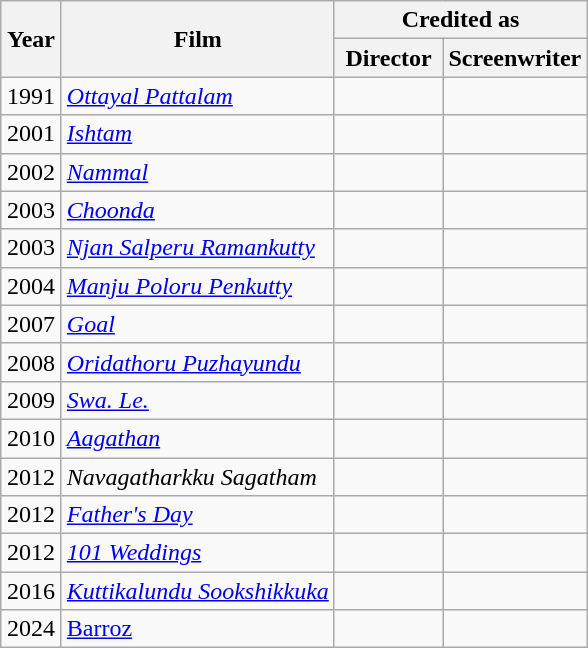<table class="wikitable sortable">
<tr>
<th rowspan="2" width="33">Year</th>
<th rowspan="2">Film</th>
<th colspan="2">Credited as</th>
</tr>
<tr>
<th width=65>Director</th>
<th width=65>Screenwriter</th>
</tr>
<tr align="center">
<td align="center">1991</td>
<td align="left"><em><a href='#'>Ottayal Pattalam</a></em></td>
<td></td>
<td></td>
</tr>
<tr align="center">
<td align="center">2001</td>
<td align="left"><em><a href='#'>Ishtam</a></em></td>
<td></td>
<td></td>
</tr>
<tr align="center">
<td align="center">2002</td>
<td align="left"><em><a href='#'>Nammal</a></em></td>
<td></td>
<td></td>
</tr>
<tr align="center">
<td align="center">2003</td>
<td align="left"><em><a href='#'>Choonda</a></em></td>
<td></td>
<td></td>
</tr>
<tr align="center">
<td align="center">2003</td>
<td align="left"><em><a href='#'>Njan Salperu Ramankutty</a></em></td>
<td></td>
<td></td>
</tr>
<tr align="center">
<td align="center">2004</td>
<td align="left"><em><a href='#'>Manju Poloru Penkutty</a></em></td>
<td></td>
<td></td>
</tr>
<tr align="center">
<td align="center">2007</td>
<td align="left"><em><a href='#'>Goal</a></em></td>
<td></td>
<td></td>
</tr>
<tr align="center">
<td align="center">2008</td>
<td align="left"><em><a href='#'>Oridathoru Puzhayundu</a></em></td>
<td></td>
<td></td>
</tr>
<tr align="center">
<td align="center">2009</td>
<td align="left"><em><a href='#'>Swa. Le.</a></em></td>
<td></td>
<td></td>
</tr>
<tr align="center">
<td align="center">2010</td>
<td align="left"><em><a href='#'>Aagathan</a></em></td>
<td></td>
<td></td>
</tr>
<tr align="center">
<td align="center">2012</td>
<td align="left"><em>Navagatharkku Sagatham</em></td>
<td></td>
<td></td>
</tr>
<tr align="center">
<td align="center">2012</td>
<td align="left"><em><a href='#'>Father's Day</a></em></td>
<td></td>
<td></td>
</tr>
<tr align="center">
<td align="center">2012</td>
<td align="left"><em><a href='#'>101 Weddings</a></em></td>
<td></td>
<td></td>
</tr>
<tr align="center">
<td align="center">2016</td>
<td align="left"><em><a href='#'>Kuttikalundu Sookshikkuka</a></em></td>
<td></td>
<td></td>
</tr>
<tr>
<td align="center">2024</td>
<td><a href='#'>Barroz</a></td>
<td></td>
<td></td>
</tr>
</table>
